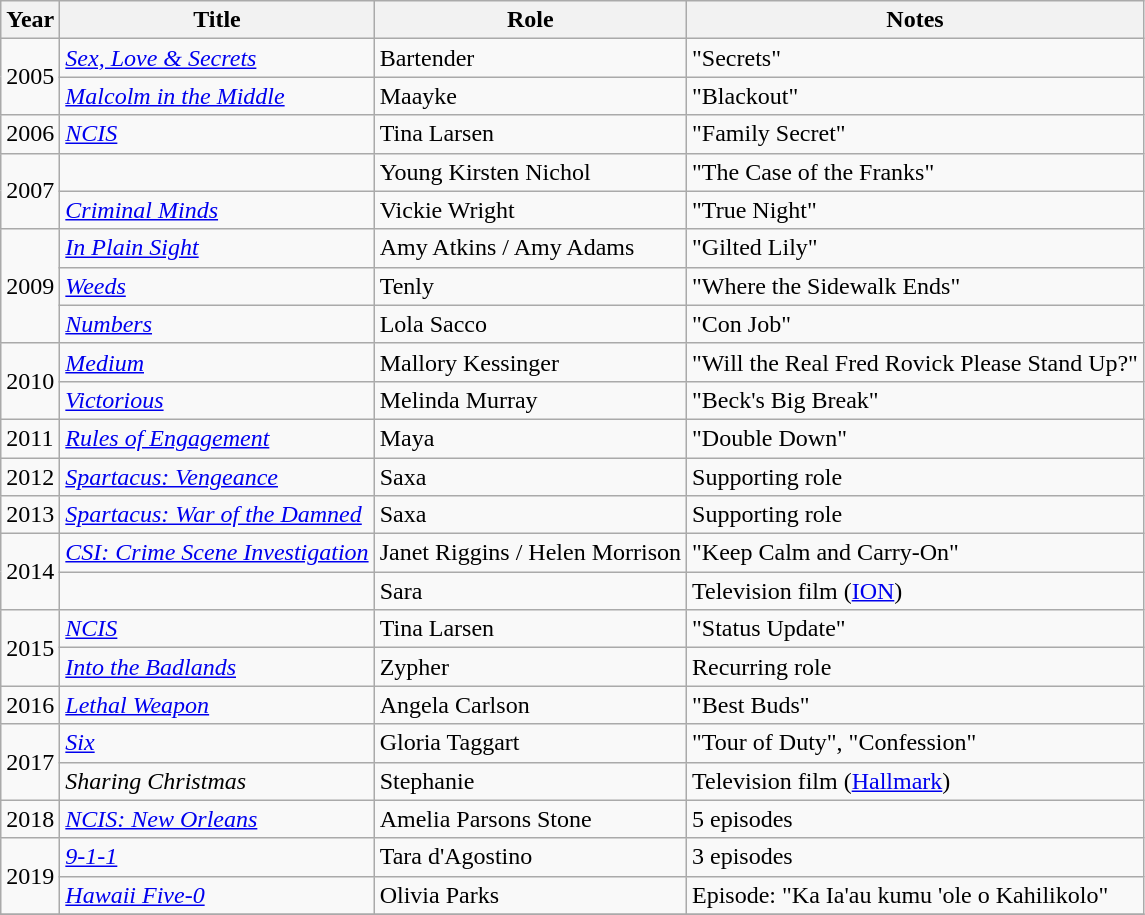<table class="wikitable sortable">
<tr>
<th>Year</th>
<th>Title</th>
<th>Role</th>
<th class="unsortable">Notes</th>
</tr>
<tr>
<td rowspan="2">2005</td>
<td><em><a href='#'>Sex, Love & Secrets</a></em></td>
<td>Bartender</td>
<td>"Secrets"</td>
</tr>
<tr>
<td><em><a href='#'>Malcolm in the Middle</a></em></td>
<td>Maayke</td>
<td>"Blackout"</td>
</tr>
<tr>
<td>2006</td>
<td><em><a href='#'>NCIS</a></em></td>
<td>Tina Larsen</td>
<td>"Family Secret"</td>
</tr>
<tr>
<td rowspan="2">2007</td>
<td><em></em></td>
<td>Young Kirsten Nichol</td>
<td>"The Case of the Franks"</td>
</tr>
<tr>
<td><em><a href='#'>Criminal Minds</a></em></td>
<td>Vickie Wright</td>
<td>"True Night"</td>
</tr>
<tr>
<td rowspan="3">2009</td>
<td><em><a href='#'>In Plain Sight</a></em></td>
<td>Amy Atkins / Amy Adams</td>
<td>"Gilted Lily"</td>
</tr>
<tr>
<td><em><a href='#'>Weeds</a></em></td>
<td>Tenly</td>
<td>"Where the Sidewalk Ends"</td>
</tr>
<tr>
<td><em><a href='#'>Numbers</a></em></td>
<td>Lola Sacco</td>
<td>"Con Job"</td>
</tr>
<tr>
<td rowspan="2">2010</td>
<td><em><a href='#'>Medium</a></em></td>
<td>Mallory Kessinger</td>
<td>"Will the Real Fred Rovick Please Stand Up?"</td>
</tr>
<tr>
<td><em><a href='#'>Victorious</a></em></td>
<td>Melinda Murray</td>
<td>"Beck's Big Break"</td>
</tr>
<tr>
<td>2011</td>
<td><em><a href='#'>Rules of Engagement</a></em></td>
<td>Maya</td>
<td>"Double Down"</td>
</tr>
<tr>
<td>2012</td>
<td><em><a href='#'>Spartacus: Vengeance</a></em></td>
<td>Saxa</td>
<td>Supporting role</td>
</tr>
<tr>
<td>2013</td>
<td><em><a href='#'>Spartacus: War of the Damned</a></em></td>
<td>Saxa</td>
<td>Supporting role</td>
</tr>
<tr>
<td rowspan="2">2014</td>
<td><em><a href='#'>CSI: Crime Scene Investigation</a></em></td>
<td>Janet Riggins / Helen Morrison</td>
<td>"Keep Calm and Carry-On"</td>
</tr>
<tr>
<td><em></em></td>
<td>Sara</td>
<td>Television film (<a href='#'>ION</a>)</td>
</tr>
<tr>
<td rowspan="2">2015</td>
<td><em><a href='#'>NCIS</a></em></td>
<td>Tina Larsen</td>
<td>"Status Update"</td>
</tr>
<tr>
<td><em><a href='#'>Into the Badlands</a></em></td>
<td>Zypher</td>
<td>Recurring role</td>
</tr>
<tr>
<td>2016</td>
<td><em><a href='#'>Lethal Weapon</a></em></td>
<td>Angela Carlson</td>
<td>"Best Buds"</td>
</tr>
<tr>
<td rowspan="2">2017</td>
<td><em><a href='#'>Six</a></em></td>
<td>Gloria Taggart</td>
<td>"Tour of Duty", "Confession"</td>
</tr>
<tr>
<td><em>Sharing Christmas</em></td>
<td>Stephanie</td>
<td>Television film (<a href='#'>Hallmark</a>)</td>
</tr>
<tr>
<td>2018</td>
<td><em><a href='#'>NCIS: New Orleans</a></em></td>
<td>Amelia Parsons Stone</td>
<td>5 episodes</td>
</tr>
<tr>
<td rowspan="2">2019</td>
<td><em><a href='#'>9-1-1</a></em></td>
<td>Tara d'Agostino</td>
<td>3 episodes</td>
</tr>
<tr>
<td><em><a href='#'>Hawaii Five-0</a></em></td>
<td>Olivia Parks</td>
<td>Episode: "Ka Ia'au kumu 'ole o Kahilikolo"</td>
</tr>
<tr>
</tr>
</table>
